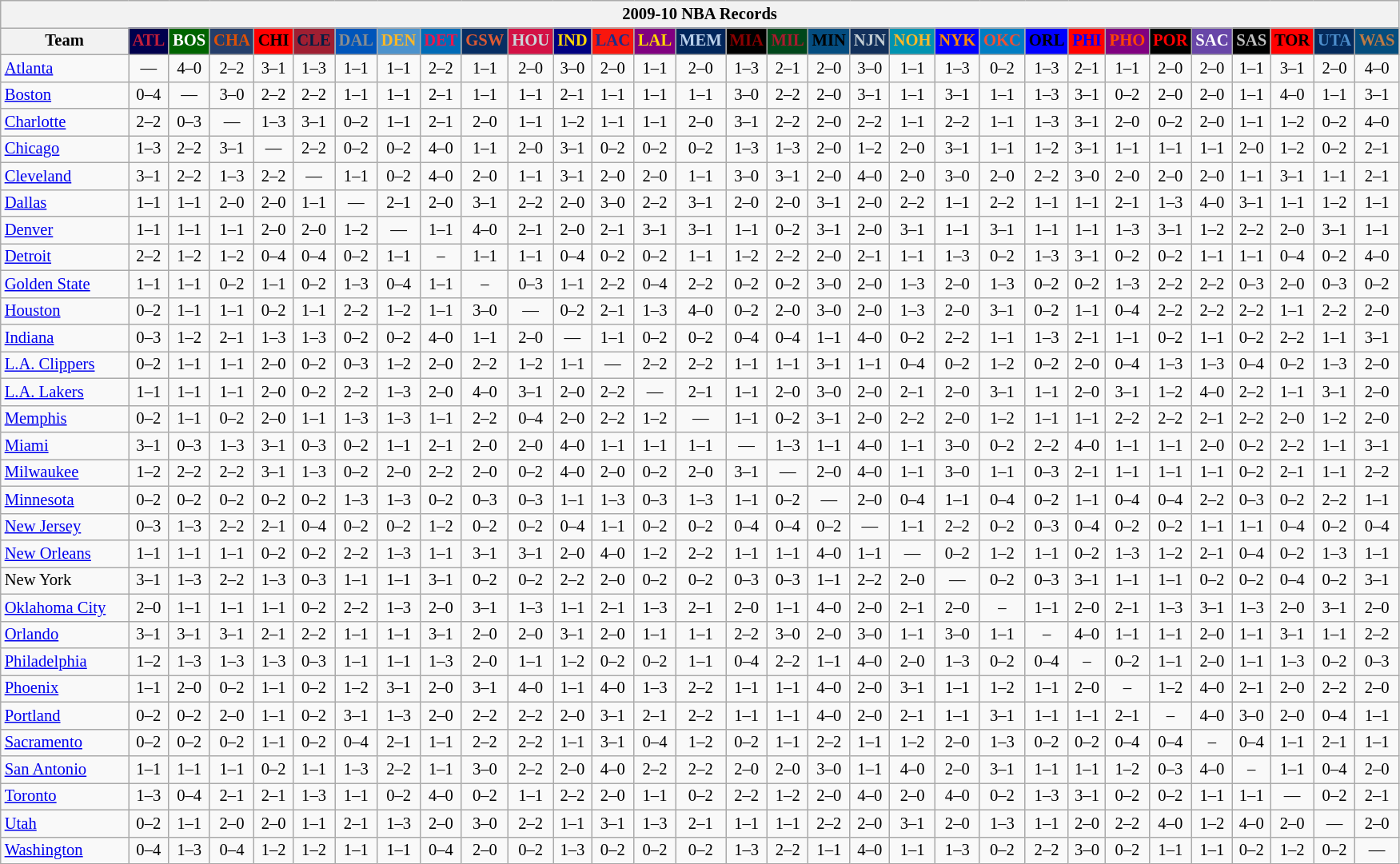<table class="wikitable mw-collapsible mw-collapsed" style="font-size:86%; text-align:center;">
<tr>
<th colspan=31>2009-10 NBA Records</th>
</tr>
<tr>
<th width=100>Team</th>
<th style="background:#00004d;color:#C41E3a;width=35">ATL</th>
<th style="background:#006400;color:#FFFFFF;width=35">BOS</th>
<th style="background:#253E6A;color:#DF5106;width=35">CHA</th>
<th style="background:#FF0000;color:#000000;width=35">CHI</th>
<th style="background:#9F1F32;color:#001D43;width=35">CLE</th>
<th style="background:#0055BA;color:#898D8F;width=35">DAL</th>
<th style="background:#4C92CC;color:#FDB827;width=35">DEN</th>
<th style="background:#006BB7;color:#ED164B;width=35">DET</th>
<th style="background:#072E63;color:#DC5A34;width=35">GSW</th>
<th style="background:#D31145;color:#CBD4D8;width=35">HOU</th>
<th style="background:#000080;color:#FFD700;width=35">IND</th>
<th style="background:#F9160D;color:#1A2E8B;width=35">LAC</th>
<th style="background:#800080;color:#FFD700;width=35">LAL</th>
<th style="background:#00265B;color:#BAD1EB;width=35">MEM</th>
<th style="background:#000000;color:#8B0000;width=35">MIA</th>
<th style="background:#00471B;color:#AC1A2F;width=35">MIL</th>
<th style="background:#044D80;color:#000000;width=35">MIN</th>
<th style="background:#12305B;color:#C4CED4;width=35">NJN</th>
<th style="background:#0093B1;color:#FDB827;width=35">NOH</th>
<th style="background:#0000FF;color:#FF8C00;width=35">NYK</th>
<th style="background:#007DC3;color:#F05033;width=35">OKC</th>
<th style="background:#0000FF;color:#000000;width=35">ORL</th>
<th style="background:#FF0000;color:#0000FF;width=35">PHI</th>
<th style="background:#800080;color:#FF4500;width=35">PHO</th>
<th style="background:#000000;color:#FF0000;width=35">POR</th>
<th style="background:#6846A8;color:#FFFFFF;width=35">SAC</th>
<th style="background:#000000;color:#C0C0C0;width=35">SAS</th>
<th style="background:#FF0000;color:#000000;width=35">TOR</th>
<th style="background:#042A5C;color:#4C8ECC;width=35">UTA</th>
<th style="background:#044D7D;color:#BC7A44;width=35">WAS</th>
</tr>
<tr>
<td style="text-align:left;"><a href='#'>Atlanta</a></td>
<td>—</td>
<td>4–0</td>
<td>2–2</td>
<td>3–1</td>
<td>1–3</td>
<td>1–1</td>
<td>1–1</td>
<td>2–2</td>
<td>1–1</td>
<td>2–0</td>
<td>3–0</td>
<td>2–0</td>
<td>1–1</td>
<td>2–0</td>
<td>1–3</td>
<td>2–1</td>
<td>2–0</td>
<td>3–0</td>
<td>1–1</td>
<td>1–3</td>
<td>0–2</td>
<td>1–3</td>
<td>2–1</td>
<td>1–1</td>
<td>2–0</td>
<td>2–0</td>
<td>1–1</td>
<td>3–1</td>
<td>2–0</td>
<td>4–0</td>
</tr>
<tr>
<td style="text-align:left;"><a href='#'>Boston</a></td>
<td>0–4</td>
<td>—</td>
<td>3–0</td>
<td>2–2</td>
<td>2–2</td>
<td>1–1</td>
<td>1–1</td>
<td>2–1</td>
<td>1–1</td>
<td>1–1</td>
<td>2–1</td>
<td>1–1</td>
<td>1–1</td>
<td>1–1</td>
<td>3–0</td>
<td>2–2</td>
<td>2–0</td>
<td>3–1</td>
<td>1–1</td>
<td>3–1</td>
<td>1–1</td>
<td>1–3</td>
<td>3–1</td>
<td>0–2</td>
<td>2–0</td>
<td>2–0</td>
<td>1–1</td>
<td>4–0</td>
<td>1–1</td>
<td>3–1</td>
</tr>
<tr>
<td style="text-align:left;"><a href='#'>Charlotte</a></td>
<td>2–2</td>
<td>0–3</td>
<td>—</td>
<td>1–3</td>
<td>3–1</td>
<td>0–2</td>
<td>1–1</td>
<td>2–1</td>
<td>2–0</td>
<td>1–1</td>
<td>1–2</td>
<td>1–1</td>
<td>1–1</td>
<td>2–0</td>
<td>3–1</td>
<td>2–2</td>
<td>2–0</td>
<td>2–2</td>
<td>1–1</td>
<td>2–2</td>
<td>1–1</td>
<td>1–3</td>
<td>3–1</td>
<td>2–0</td>
<td>0–2</td>
<td>2–0</td>
<td>1–1</td>
<td>1–2</td>
<td>0–2</td>
<td>4–0</td>
</tr>
<tr>
<td style="text-align:left;"><a href='#'>Chicago</a></td>
<td>1–3</td>
<td>2–2</td>
<td>3–1</td>
<td>—</td>
<td>2–2</td>
<td>0–2</td>
<td>0–2</td>
<td>4–0</td>
<td>1–1</td>
<td>2–0</td>
<td>3–1</td>
<td>0–2</td>
<td>0–2</td>
<td>0–2</td>
<td>1–3</td>
<td>1–3</td>
<td>2–0</td>
<td>1–2</td>
<td>2–0</td>
<td>3–1</td>
<td>1–1</td>
<td>1–2</td>
<td>3–1</td>
<td>1–1</td>
<td>1–1</td>
<td>1–1</td>
<td>2–0</td>
<td>1–2</td>
<td>0–2</td>
<td>2–1</td>
</tr>
<tr>
<td style="text-align:left;"><a href='#'>Cleveland</a></td>
<td>3–1</td>
<td>2–2</td>
<td>1–3</td>
<td>2–2</td>
<td>—</td>
<td>1–1</td>
<td>0–2</td>
<td>4–0</td>
<td>2–0</td>
<td>1–1</td>
<td>3–1</td>
<td>2–0</td>
<td>2–0</td>
<td>1–1</td>
<td>3–0</td>
<td>3–1</td>
<td>2–0</td>
<td>4–0</td>
<td>2–0</td>
<td>3–0</td>
<td>2–0</td>
<td>2–2</td>
<td>3–0</td>
<td>2–0</td>
<td>2–0</td>
<td>2–0</td>
<td>1–1</td>
<td>3–1</td>
<td>1–1</td>
<td>2–1</td>
</tr>
<tr>
<td style="text-align:left;"><a href='#'>Dallas</a></td>
<td>1–1</td>
<td>1–1</td>
<td>2–0</td>
<td>2–0</td>
<td>1–1</td>
<td>—</td>
<td>2–1</td>
<td>2–0</td>
<td>3–1</td>
<td>2–2</td>
<td>2–0</td>
<td>3–0</td>
<td>2–2</td>
<td>3–1</td>
<td>2–0</td>
<td>2–0</td>
<td>3–1</td>
<td>2–0</td>
<td>2–2</td>
<td>1–1</td>
<td>2–2</td>
<td>1–1</td>
<td>1–1</td>
<td>2–1</td>
<td>1–3</td>
<td>4–0</td>
<td>3–1</td>
<td>1–1</td>
<td>1–2</td>
<td>1–1</td>
</tr>
<tr>
<td style="text-align:left;"><a href='#'>Denver</a></td>
<td>1–1</td>
<td>1–1</td>
<td>1–1</td>
<td>2–0</td>
<td>2–0</td>
<td>1–2</td>
<td>—</td>
<td>1–1</td>
<td>4–0</td>
<td>2–1</td>
<td>2–0</td>
<td>2–1</td>
<td>3–1</td>
<td>3–1</td>
<td>1–1</td>
<td>0–2</td>
<td>3–1</td>
<td>2–0</td>
<td>3–1</td>
<td>1–1</td>
<td>3–1</td>
<td>1–1</td>
<td>1–1</td>
<td>1–3</td>
<td>3–1</td>
<td>1–2</td>
<td>2–2</td>
<td>2–0</td>
<td>3–1</td>
<td>1–1</td>
</tr>
<tr>
<td style="text-align:left;"><a href='#'>Detroit</a></td>
<td>2–2</td>
<td>1–2</td>
<td>1–2</td>
<td>0–4</td>
<td>0–4</td>
<td>0–2</td>
<td>1–1</td>
<td>–</td>
<td>1–1</td>
<td>1–1</td>
<td>0–4</td>
<td>0–2</td>
<td>0–2</td>
<td>1–1</td>
<td>1–2</td>
<td>2–2</td>
<td>2–0</td>
<td>2–1</td>
<td>1–1</td>
<td>1–3</td>
<td>0–2</td>
<td>1–3</td>
<td>3–1</td>
<td>0–2</td>
<td>0–2</td>
<td>1–1</td>
<td>1–1</td>
<td>0–4</td>
<td>0–2</td>
<td>4–0</td>
</tr>
<tr>
<td style="text-align:left;"><a href='#'>Golden State</a></td>
<td>1–1</td>
<td>1–1</td>
<td>0–2</td>
<td>1–1</td>
<td>0–2</td>
<td>1–3</td>
<td>0–4</td>
<td>1–1</td>
<td>–</td>
<td>0–3</td>
<td>1–1</td>
<td>2–2</td>
<td>0–4</td>
<td>2–2</td>
<td>0–2</td>
<td>0–2</td>
<td>3–0</td>
<td>2–0</td>
<td>1–3</td>
<td>2–0</td>
<td>1–3</td>
<td>0–2</td>
<td>0–2</td>
<td>1–3</td>
<td>2–2</td>
<td>2–2</td>
<td>0–3</td>
<td>2–0</td>
<td>0–3</td>
<td>0–2</td>
</tr>
<tr>
<td style="text-align:left;"><a href='#'>Houston</a></td>
<td>0–2</td>
<td>1–1</td>
<td>1–1</td>
<td>0–2</td>
<td>1–1</td>
<td>2–2</td>
<td>1–2</td>
<td>1–1</td>
<td>3–0</td>
<td>—</td>
<td>0–2</td>
<td>2–1</td>
<td>1–3</td>
<td>4–0</td>
<td>0–2</td>
<td>2–0</td>
<td>3–0</td>
<td>2–0</td>
<td>1–3</td>
<td>2–0</td>
<td>3–1</td>
<td>0–2</td>
<td>1–1</td>
<td>0–4</td>
<td>2–2</td>
<td>2–2</td>
<td>2–2</td>
<td>1–1</td>
<td>2–2</td>
<td>2–0</td>
</tr>
<tr>
<td style="text-align:left;"><a href='#'>Indiana</a></td>
<td>0–3</td>
<td>1–2</td>
<td>2–1</td>
<td>1–3</td>
<td>1–3</td>
<td>0–2</td>
<td>0–2</td>
<td>4–0</td>
<td>1–1</td>
<td>2–0</td>
<td>—</td>
<td>1–1</td>
<td>0–2</td>
<td>0–2</td>
<td>0–4</td>
<td>0–4</td>
<td>1–1</td>
<td>4–0</td>
<td>0–2</td>
<td>2–2</td>
<td>1–1</td>
<td>1–3</td>
<td>2–1</td>
<td>1–1</td>
<td>0–2</td>
<td>1–1</td>
<td>0–2</td>
<td>2–2</td>
<td>1–1</td>
<td>3–1</td>
</tr>
<tr>
<td style="text-align:left;"><a href='#'>L.A. Clippers</a></td>
<td>0–2</td>
<td>1–1</td>
<td>1–1</td>
<td>2–0</td>
<td>0–2</td>
<td>0–3</td>
<td>1–2</td>
<td>2–0</td>
<td>2–2</td>
<td>1–2</td>
<td>1–1</td>
<td>—</td>
<td>2–2</td>
<td>2–2</td>
<td>1–1</td>
<td>1–1</td>
<td>3–1</td>
<td>1–1</td>
<td>0–4</td>
<td>0–2</td>
<td>1–2</td>
<td>0–2</td>
<td>2–0</td>
<td>0–4</td>
<td>1–3</td>
<td>1–3</td>
<td>0–4</td>
<td>0–2</td>
<td>1–3</td>
<td>2–0</td>
</tr>
<tr>
<td style="text-align:left;"><a href='#'>L.A. Lakers</a></td>
<td>1–1</td>
<td>1–1</td>
<td>1–1</td>
<td>2–0</td>
<td>0–2</td>
<td>2–2</td>
<td>1–3</td>
<td>2–0</td>
<td>4–0</td>
<td>3–1</td>
<td>2–0</td>
<td>2–2</td>
<td>—</td>
<td>2–1</td>
<td>1–1</td>
<td>2–0</td>
<td>3–0</td>
<td>2–0</td>
<td>2–1</td>
<td>2–0</td>
<td>3–1</td>
<td>1–1</td>
<td>2–0</td>
<td>3–1</td>
<td>1–2</td>
<td>4–0</td>
<td>2–2</td>
<td>1–1</td>
<td>3–1</td>
<td>2–0</td>
</tr>
<tr>
<td style="text-align:left;"><a href='#'>Memphis</a></td>
<td>0–2</td>
<td>1–1</td>
<td>0–2</td>
<td>2–0</td>
<td>1–1</td>
<td>1–3</td>
<td>1–3</td>
<td>1–1</td>
<td>2–2</td>
<td>0–4</td>
<td>2–0</td>
<td>2–2</td>
<td>1–2</td>
<td>—</td>
<td>1–1</td>
<td>0–2</td>
<td>3–1</td>
<td>2–0</td>
<td>2–2</td>
<td>2–0</td>
<td>1–2</td>
<td>1–1</td>
<td>1–1</td>
<td>2–2</td>
<td>2–2</td>
<td>2–1</td>
<td>2–2</td>
<td>2–0</td>
<td>1–2</td>
<td>2–0</td>
</tr>
<tr>
<td style="text-align:left;"><a href='#'>Miami</a></td>
<td>3–1</td>
<td>0–3</td>
<td>1–3</td>
<td>3–1</td>
<td>0–3</td>
<td>0–2</td>
<td>1–1</td>
<td>2–1</td>
<td>2–0</td>
<td>2–0</td>
<td>4–0</td>
<td>1–1</td>
<td>1–1</td>
<td>1–1</td>
<td>—</td>
<td>1–3</td>
<td>1–1</td>
<td>4–0</td>
<td>1–1</td>
<td>3–0</td>
<td>0–2</td>
<td>2–2</td>
<td>4–0</td>
<td>1–1</td>
<td>1–1</td>
<td>2–0</td>
<td>0–2</td>
<td>2–2</td>
<td>1–1</td>
<td>3–1</td>
</tr>
<tr>
<td style="text-align:left;"><a href='#'>Milwaukee</a></td>
<td>1–2</td>
<td>2–2</td>
<td>2–2</td>
<td>3–1</td>
<td>1–3</td>
<td>0–2</td>
<td>2–0</td>
<td>2–2</td>
<td>2–0</td>
<td>0–2</td>
<td>4–0</td>
<td>2–0</td>
<td>0–2</td>
<td>2–0</td>
<td>3–1</td>
<td>—</td>
<td>2–0</td>
<td>4–0</td>
<td>1–1</td>
<td>3–0</td>
<td>1–1</td>
<td>0–3</td>
<td>2–1</td>
<td>1–1</td>
<td>1–1</td>
<td>1–1</td>
<td>0–2</td>
<td>2–1</td>
<td>1–1</td>
<td>2–2</td>
</tr>
<tr>
<td style="text-align:left;"><a href='#'>Minnesota</a></td>
<td>0–2</td>
<td>0–2</td>
<td>0–2</td>
<td>0–2</td>
<td>0–2</td>
<td>1–3</td>
<td>1–3</td>
<td>0–2</td>
<td>0–3</td>
<td>0–3</td>
<td>1–1</td>
<td>1–3</td>
<td>0–3</td>
<td>1–3</td>
<td>1–1</td>
<td>0–2</td>
<td>—</td>
<td>2–0</td>
<td>0–4</td>
<td>1–1</td>
<td>0–4</td>
<td>0–2</td>
<td>1–1</td>
<td>0–4</td>
<td>0–4</td>
<td>2–2</td>
<td>0–3</td>
<td>0–2</td>
<td>2–2</td>
<td>1–1</td>
</tr>
<tr>
<td style="text-align:left;"><a href='#'>New Jersey</a></td>
<td>0–3</td>
<td>1–3</td>
<td>2–2</td>
<td>2–1</td>
<td>0–4</td>
<td>0–2</td>
<td>0–2</td>
<td>1–2</td>
<td>0–2</td>
<td>0–2</td>
<td>0–4</td>
<td>1–1</td>
<td>0–2</td>
<td>0–2</td>
<td>0–4</td>
<td>0–4</td>
<td>0–2</td>
<td>—</td>
<td>1–1</td>
<td>2–2</td>
<td>0–2</td>
<td>0–3</td>
<td>0–4</td>
<td>0–2</td>
<td>0–2</td>
<td>1–1</td>
<td>1–1</td>
<td>0–4</td>
<td>0–2</td>
<td>0–4</td>
</tr>
<tr>
<td style="text-align:left;"><a href='#'>New Orleans</a></td>
<td>1–1</td>
<td>1–1</td>
<td>1–1</td>
<td>0–2</td>
<td>0–2</td>
<td>2–2</td>
<td>1–3</td>
<td>1–1</td>
<td>3–1</td>
<td>3–1</td>
<td>2–0</td>
<td>4–0</td>
<td>1–2</td>
<td>2–2</td>
<td>1–1</td>
<td>1–1</td>
<td>4–0</td>
<td>1–1</td>
<td>—</td>
<td>0–2</td>
<td>1–2</td>
<td>1–1</td>
<td>0–2</td>
<td>1–3</td>
<td>1–2</td>
<td>2–1</td>
<td>0–4</td>
<td>0–2</td>
<td>1–3</td>
<td>1–1</td>
</tr>
<tr>
<td style="text-align:left;">New York</td>
<td>3–1</td>
<td>1–3</td>
<td>2–2</td>
<td>1–3</td>
<td>0–3</td>
<td>1–1</td>
<td>1–1</td>
<td>3–1</td>
<td>0–2</td>
<td>0–2</td>
<td>2–2</td>
<td>2–0</td>
<td>0–2</td>
<td>0–2</td>
<td>0–3</td>
<td>0–3</td>
<td>1–1</td>
<td>2–2</td>
<td>2–0</td>
<td>—</td>
<td>0–2</td>
<td>0–3</td>
<td>3–1</td>
<td>1–1</td>
<td>1–1</td>
<td>0–2</td>
<td>0–2</td>
<td>0–4</td>
<td>0–2</td>
<td>3–1</td>
</tr>
<tr>
<td style="text-align:left;"><a href='#'>Oklahoma City</a></td>
<td>2–0</td>
<td>1–1</td>
<td>1–1</td>
<td>1–1</td>
<td>0–2</td>
<td>2–2</td>
<td>1–3</td>
<td>2–0</td>
<td>3–1</td>
<td>1–3</td>
<td>1–1</td>
<td>2–1</td>
<td>1–3</td>
<td>2–1</td>
<td>2–0</td>
<td>1–1</td>
<td>4–0</td>
<td>2–0</td>
<td>2–1</td>
<td>2–0</td>
<td>–</td>
<td>1–1</td>
<td>2–0</td>
<td>2–1</td>
<td>1–3</td>
<td>3–1</td>
<td>1–3</td>
<td>2–0</td>
<td>3–1</td>
<td>2–0</td>
</tr>
<tr>
<td style="text-align:left;"><a href='#'>Orlando</a></td>
<td>3–1</td>
<td>3–1</td>
<td>3–1</td>
<td>2–1</td>
<td>2–2</td>
<td>1–1</td>
<td>1–1</td>
<td>3–1</td>
<td>2–0</td>
<td>2–0</td>
<td>3–1</td>
<td>2–0</td>
<td>1–1</td>
<td>1–1</td>
<td>2–2</td>
<td>3–0</td>
<td>2–0</td>
<td>3–0</td>
<td>1–1</td>
<td>3–0</td>
<td>1–1</td>
<td>–</td>
<td>4–0</td>
<td>1–1</td>
<td>1–1</td>
<td>2–0</td>
<td>1–1</td>
<td>3–1</td>
<td>1–1</td>
<td>2–2</td>
</tr>
<tr>
<td style="text-align:left;"><a href='#'>Philadelphia</a></td>
<td>1–2</td>
<td>1–3</td>
<td>1–3</td>
<td>1–3</td>
<td>0–3</td>
<td>1–1</td>
<td>1–1</td>
<td>1–3</td>
<td>2–0</td>
<td>1–1</td>
<td>1–2</td>
<td>0–2</td>
<td>0–2</td>
<td>1–1</td>
<td>0–4</td>
<td>2–2</td>
<td>1–1</td>
<td>4–0</td>
<td>2–0</td>
<td>1–3</td>
<td>0–2</td>
<td>0–4</td>
<td>–</td>
<td>0–2</td>
<td>1–1</td>
<td>2–0</td>
<td>1–1</td>
<td>1–3</td>
<td>0–2</td>
<td>0–3</td>
</tr>
<tr>
<td style="text-align:left;"><a href='#'>Phoenix</a></td>
<td>1–1</td>
<td>2–0</td>
<td>0–2</td>
<td>1–1</td>
<td>0–2</td>
<td>1–2</td>
<td>3–1</td>
<td>2–0</td>
<td>3–1</td>
<td>4–0</td>
<td>1–1</td>
<td>4–0</td>
<td>1–3</td>
<td>2–2</td>
<td>1–1</td>
<td>1–1</td>
<td>4–0</td>
<td>2–0</td>
<td>3–1</td>
<td>1–1</td>
<td>1–2</td>
<td>1–1</td>
<td>2–0</td>
<td>–</td>
<td>1–2</td>
<td>4–0</td>
<td>2–1</td>
<td>2–0</td>
<td>2–2</td>
<td>2–0</td>
</tr>
<tr>
<td style="text-align:left;"><a href='#'>Portland</a></td>
<td>0–2</td>
<td>0–2</td>
<td>2–0</td>
<td>1–1</td>
<td>0–2</td>
<td>3–1</td>
<td>1–3</td>
<td>2–0</td>
<td>2–2</td>
<td>2–2</td>
<td>2–0</td>
<td>3–1</td>
<td>2–1</td>
<td>2–2</td>
<td>1–1</td>
<td>1–1</td>
<td>4–0</td>
<td>2–0</td>
<td>2–1</td>
<td>1–1</td>
<td>3–1</td>
<td>1–1</td>
<td>1–1</td>
<td>2–1</td>
<td>–</td>
<td>4–0</td>
<td>3–0</td>
<td>2–0</td>
<td>0–4</td>
<td>1–1</td>
</tr>
<tr>
<td style="text-align:left;"><a href='#'>Sacramento</a></td>
<td>0–2</td>
<td>0–2</td>
<td>0–2</td>
<td>1–1</td>
<td>0–2</td>
<td>0–4</td>
<td>2–1</td>
<td>1–1</td>
<td>2–2</td>
<td>2–2</td>
<td>1–1</td>
<td>3–1</td>
<td>0–4</td>
<td>1–2</td>
<td>0–2</td>
<td>1–1</td>
<td>2–2</td>
<td>1–1</td>
<td>1–2</td>
<td>2–0</td>
<td>1–3</td>
<td>0–2</td>
<td>0–2</td>
<td>0–4</td>
<td>0–4</td>
<td>–</td>
<td>0–4</td>
<td>1–1</td>
<td>2–1</td>
<td>1–1</td>
</tr>
<tr>
<td style="text-align:left;"><a href='#'>San Antonio</a></td>
<td>1–1</td>
<td>1–1</td>
<td>1–1</td>
<td>0–2</td>
<td>1–1</td>
<td>1–3</td>
<td>2–2</td>
<td>1–1</td>
<td>3–0</td>
<td>2–2</td>
<td>2–0</td>
<td>4–0</td>
<td>2–2</td>
<td>2–2</td>
<td>2–0</td>
<td>2–0</td>
<td>3–0</td>
<td>1–1</td>
<td>4–0</td>
<td>2–0</td>
<td>3–1</td>
<td>1–1</td>
<td>1–1</td>
<td>1–2</td>
<td>0–3</td>
<td>4–0</td>
<td>–</td>
<td>1–1</td>
<td>0–4</td>
<td>2–0</td>
</tr>
<tr>
<td style="text-align:left;"><a href='#'>Toronto</a></td>
<td>1–3</td>
<td>0–4</td>
<td>2–1</td>
<td>2–1</td>
<td>1–3</td>
<td>1–1</td>
<td>0–2</td>
<td>4–0</td>
<td>0–2</td>
<td>1–1</td>
<td>2–2</td>
<td>2–0</td>
<td>1–1</td>
<td>0–2</td>
<td>2–2</td>
<td>1–2</td>
<td>2–0</td>
<td>4–0</td>
<td>2–0</td>
<td>4–0</td>
<td>0–2</td>
<td>1–3</td>
<td>3–1</td>
<td>0–2</td>
<td>0–2</td>
<td>1–1</td>
<td>1–1</td>
<td>—</td>
<td>0–2</td>
<td>2–1</td>
</tr>
<tr>
<td style="text-align:left;"><a href='#'>Utah</a></td>
<td>0–2</td>
<td>1–1</td>
<td>2–0</td>
<td>2–0</td>
<td>1–1</td>
<td>2–1</td>
<td>1–3</td>
<td>2–0</td>
<td>3–0</td>
<td>2–2</td>
<td>1–1</td>
<td>3–1</td>
<td>1–3</td>
<td>2–1</td>
<td>1–1</td>
<td>1–1</td>
<td>2–2</td>
<td>2–0</td>
<td>3–1</td>
<td>2–0</td>
<td>1–3</td>
<td>1–1</td>
<td>2–0</td>
<td>2–2</td>
<td>4–0</td>
<td>1–2</td>
<td>4–0</td>
<td>2–0</td>
<td>—</td>
<td>2–0</td>
</tr>
<tr>
<td style="text-align:left;"><a href='#'>Washington</a></td>
<td>0–4</td>
<td>1–3</td>
<td>0–4</td>
<td>1–2</td>
<td>1–2</td>
<td>1–1</td>
<td>1–1</td>
<td>0–4</td>
<td>2–0</td>
<td>0–2</td>
<td>1–3</td>
<td>0–2</td>
<td>0–2</td>
<td>0–2</td>
<td>1–3</td>
<td>2–2</td>
<td>1–1</td>
<td>4–0</td>
<td>1–1</td>
<td>1–3</td>
<td>0–2</td>
<td>2–2</td>
<td>3–0</td>
<td>0–2</td>
<td>1–1</td>
<td>1–1</td>
<td>0–2</td>
<td>1–2</td>
<td>0–2</td>
<td>—</td>
</tr>
</table>
